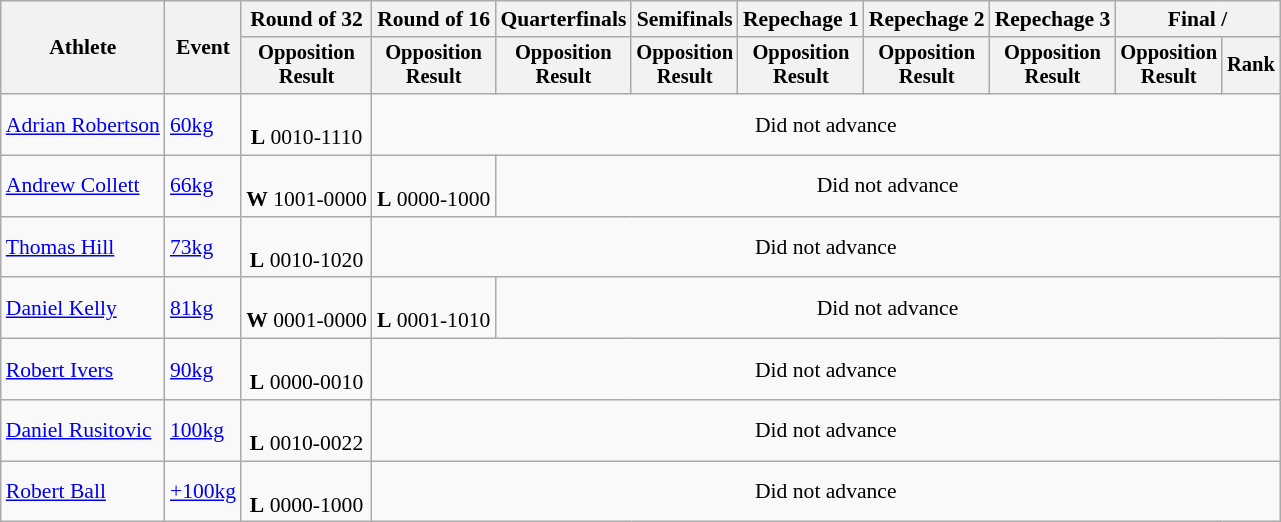<table class="wikitable" style="font-size:90%">
<tr>
<th rowspan="2">Athlete</th>
<th rowspan="2">Event</th>
<th>Round of 32</th>
<th>Round of 16</th>
<th>Quarterfinals</th>
<th>Semifinals</th>
<th>Repechage 1</th>
<th>Repechage 2</th>
<th>Repechage 3</th>
<th colspan=2>Final / </th>
</tr>
<tr style="font-size:95%">
<th>Opposition<br>Result</th>
<th>Opposition<br>Result</th>
<th>Opposition<br>Result</th>
<th>Opposition<br>Result</th>
<th>Opposition<br>Result</th>
<th>Opposition<br>Result</th>
<th>Opposition<br>Result</th>
<th>Opposition<br>Result</th>
<th>Rank</th>
</tr>
<tr>
<td align=left><a href='#'>Adrian Robertson</a></td>
<td align=left><a href='#'>60kg</a></td>
<td align=center><br><strong>L</strong> 0010-1110</td>
<td align=center colspan=8>Did not advance</td>
</tr>
<tr>
<td align=left><a href='#'>Andrew Collett</a></td>
<td align=left><a href='#'>66kg</a></td>
<td align=center><br><strong>W</strong> 1001-0000</td>
<td align=center><br><strong>L</strong> 0000-1000</td>
<td align=center colspan=7>Did not advance</td>
</tr>
<tr>
<td align=left><a href='#'>Thomas Hill</a></td>
<td align=left><a href='#'>73kg</a></td>
<td align=center><br><strong>L</strong> 0010-1020</td>
<td align=center colspan=8>Did not advance</td>
</tr>
<tr>
<td align=left><a href='#'>Daniel Kelly</a></td>
<td align=left><a href='#'>81kg</a></td>
<td align=center><br><strong>W</strong> 0001-0000</td>
<td align=center><br><strong>L</strong> 0001-1010</td>
<td align=center colspan=7>Did not advance</td>
</tr>
<tr>
<td align=left><a href='#'>Robert Ivers</a></td>
<td align=left><a href='#'>90kg</a></td>
<td align=center><br><strong>L</strong> 0000-0010</td>
<td align=center colspan=8>Did not advance</td>
</tr>
<tr>
<td align=left><a href='#'>Daniel Rusitovic</a></td>
<td align=left><a href='#'>100kg</a></td>
<td align=center><br><strong>L</strong> 0010-0022</td>
<td align=center colspan=8>Did not advance</td>
</tr>
<tr>
<td align=left><a href='#'>Robert Ball</a></td>
<td align=left><a href='#'>+100kg</a></td>
<td align=center><br><strong>L</strong> 0000-1000</td>
<td align=center colspan=8>Did not advance</td>
</tr>
</table>
